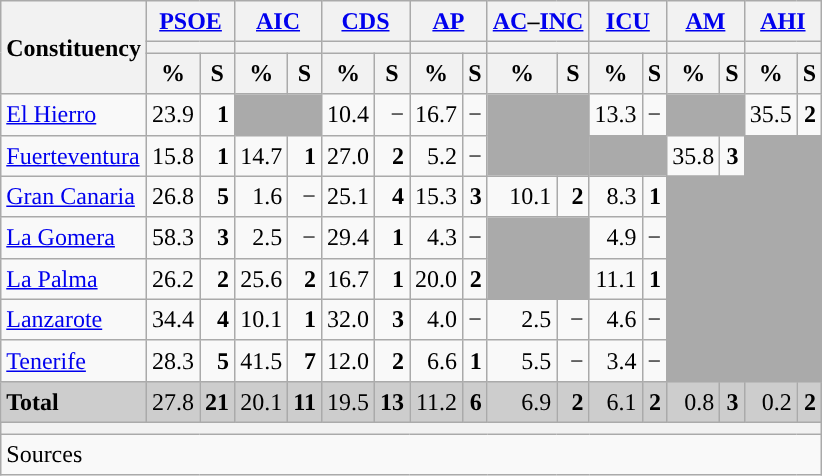<table class="wikitable sortable" style="text-align:right; line-height:20px;">
<tr>
<th rowspan="3">Constituency</th>
<th colspan="2" width="30px" class="unsortable"><a href='#'>PSOE</a></th>
<th colspan="2" width="30px" class="unsortable"><a href='#'>AIC</a></th>
<th colspan="2" width="30px" class="unsortable"><a href='#'>CDS</a></th>
<th colspan="2" width="30px" class="unsortable"><a href='#'>AP</a></th>
<th colspan="2" width="30px" class="unsortable"><a href='#'>AC</a>–<a href='#'>INC</a></th>
<th colspan="2" width="30px" class="unsortable"><a href='#'>ICU</a></th>
<th colspan="2" width="30px" class="unsortable"><a href='#'>AM</a></th>
<th colspan="2" width="30px" class="unsortable"><a href='#'>AHI</a></th>
</tr>
<tr>
<th colspan="2" style="background:"></th>
<th colspan="2" style="background:"></th>
<th colspan="2" style="background:"></th>
<th colspan="2" style="background:"></th>
<th colspan="2" style="background:"></th>
<th colspan="2" style="background:"></th>
<th colspan="2" style="background:"></th>
<th colspan="2" style="background:"></th>
</tr>
<tr>
<th data-sort-type="number">%</th>
<th data-sort-type="number">S</th>
<th data-sort-type="number">%</th>
<th data-sort-type="number">S</th>
<th data-sort-type="number">%</th>
<th data-sort-type="number">S</th>
<th data-sort-type="number">%</th>
<th data-sort-type="number">S</th>
<th data-sort-type="number">%</th>
<th data-sort-type="number">S</th>
<th data-sort-type="number">%</th>
<th data-sort-type="number">S</th>
<th data-sort-type="number">%</th>
<th data-sort-type="number">S</th>
<th data-sort-type="number">%</th>
<th data-sort-type="number">S</th>
</tr>
<tr>
<td align="left"><a href='#'>El Hierro</a></td>
<td>23.9</td>
<td><strong>1</strong></td>
<td colspan="2" bgcolor="#AAAAAA"></td>
<td>10.4</td>
<td>−</td>
<td>16.7</td>
<td>−</td>
<td colspan="2" rowspan="2" bgcolor="#AAAAAA"></td>
<td>13.3</td>
<td>−</td>
<td colspan="2" bgcolor="#AAAAAA"></td>
<td style="background:">35.5</td>
<td><strong>2</strong></td>
</tr>
<tr>
<td align="left"><a href='#'>Fuerteventura</a></td>
<td>15.8</td>
<td><strong>1</strong></td>
<td>14.7</td>
<td><strong>1</strong></td>
<td>27.0</td>
<td><strong>2</strong></td>
<td>5.2</td>
<td>−</td>
<td colspan="2" bgcolor="#AAAAAA"></td>
<td style="background:">35.8</td>
<td><strong>3</strong></td>
<td colspan="2" rowspan="6" bgcolor="#AAAAAA"></td>
</tr>
<tr>
<td align="left"><a href='#'>Gran Canaria</a></td>
<td style="background:">26.8</td>
<td><strong>5</strong></td>
<td>1.6</td>
<td>−</td>
<td>25.1</td>
<td><strong>4</strong></td>
<td>15.3</td>
<td><strong>3</strong></td>
<td>10.1</td>
<td><strong>2</strong></td>
<td>8.3</td>
<td><strong>1</strong></td>
<td colspan="2" rowspan="5" bgcolor="#AAAAAA"></td>
</tr>
<tr>
<td align="left"><a href='#'>La Gomera</a></td>
<td style="background:">58.3</td>
<td><strong>3</strong></td>
<td>2.5</td>
<td>−</td>
<td>29.4</td>
<td><strong>1</strong></td>
<td>4.3</td>
<td>−</td>
<td colspan="2" rowspan="2" bgcolor="#AAAAAA"></td>
<td>4.9</td>
<td>−</td>
</tr>
<tr>
<td align="left"><a href='#'>La Palma</a></td>
<td style="background:">26.2</td>
<td><strong>2</strong></td>
<td>25.6</td>
<td><strong>2</strong></td>
<td>16.7</td>
<td><strong>1</strong></td>
<td>20.0</td>
<td><strong>2</strong></td>
<td>11.1</td>
<td><strong>1</strong></td>
</tr>
<tr>
<td align="left"><a href='#'>Lanzarote</a></td>
<td style="background:">34.4</td>
<td><strong>4</strong></td>
<td>10.1</td>
<td><strong>1</strong></td>
<td>32.0</td>
<td><strong>3</strong></td>
<td>4.0</td>
<td>−</td>
<td>2.5</td>
<td>−</td>
<td>4.6</td>
<td>−</td>
</tr>
<tr>
<td align="left"><a href='#'>Tenerife</a></td>
<td>28.3</td>
<td><strong>5</strong></td>
<td style="background:">41.5</td>
<td><strong>7</strong></td>
<td>12.0</td>
<td><strong>2</strong></td>
<td>6.6</td>
<td><strong>1</strong></td>
<td>5.5</td>
<td>−</td>
<td>3.4</td>
<td>−</td>
</tr>
<tr style="background:#CDCDCD;">
<td align="left"><strong>Total</strong></td>
<td style="background:">27.8</td>
<td><strong>21</strong></td>
<td>20.1</td>
<td><strong>11</strong></td>
<td>19.5</td>
<td><strong>13</strong></td>
<td>11.2</td>
<td><strong>6</strong></td>
<td>6.9</td>
<td><strong>2</strong></td>
<td>6.1</td>
<td><strong>2</strong></td>
<td>0.8</td>
<td><strong>3</strong></td>
<td>0.2</td>
<td><strong>2</strong></td>
</tr>
<tr>
<th colspan="17"></th>
</tr>
<tr>
<th style="text-align:left; font-weight:normal; background:#F9F9F9" colspan="17">Sources</th>
</tr>
</table>
